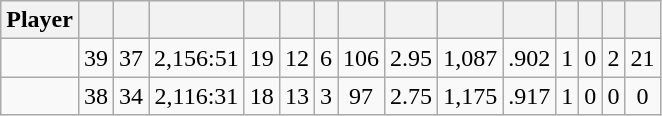<table class="wikitable sortable" style="text-align:center;">
<tr>
<th>Player</th>
<th></th>
<th></th>
<th></th>
<th></th>
<th></th>
<th></th>
<th></th>
<th></th>
<th></th>
<th></th>
<th></th>
<th></th>
<th></th>
<th></th>
</tr>
<tr>
<td></td>
<td>39</td>
<td>37</td>
<td>2,156:51</td>
<td>19</td>
<td>12</td>
<td>6</td>
<td>106</td>
<td>2.95</td>
<td>1,087</td>
<td>.902</td>
<td>1</td>
<td>0</td>
<td>2</td>
<td>21</td>
</tr>
<tr>
<td></td>
<td>38</td>
<td>34</td>
<td>2,116:31</td>
<td>18</td>
<td>13</td>
<td>3</td>
<td>97</td>
<td>2.75</td>
<td>1,175</td>
<td>.917</td>
<td>1</td>
<td>0</td>
<td>0</td>
<td>0</td>
</tr>
</table>
